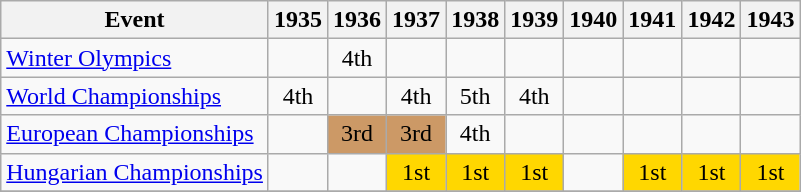<table class="wikitable">
<tr>
<th>Event</th>
<th>1935</th>
<th>1936</th>
<th>1937</th>
<th>1938</th>
<th>1939</th>
<th>1940</th>
<th>1941</th>
<th>1942</th>
<th>1943</th>
</tr>
<tr>
<td><a href='#'>Winter Olympics</a></td>
<td></td>
<td align="center">4th</td>
<td></td>
<td></td>
<td></td>
<td></td>
<td></td>
<td></td>
<td></td>
</tr>
<tr>
<td><a href='#'>World Championships</a></td>
<td align="center">4th</td>
<td></td>
<td align="center">4th</td>
<td align="center">5th</td>
<td align="center">4th</td>
<td></td>
<td></td>
<td></td>
<td></td>
</tr>
<tr>
<td><a href='#'>European Championships</a></td>
<td></td>
<td align="center" bgcolor="cc9966">3rd</td>
<td align="center" bgcolor="cc9966">3rd</td>
<td align="center">4th</td>
<td></td>
<td></td>
<td></td>
<td></td>
<td></td>
</tr>
<tr>
<td><a href='#'>Hungarian Championships</a></td>
<td></td>
<td></td>
<td align="center" bgcolor="gold">1st</td>
<td align="center" bgcolor="gold">1st</td>
<td align="center" bgcolor="gold">1st</td>
<td></td>
<td align="center" bgcolor="gold">1st</td>
<td align="center" bgcolor="gold">1st</td>
<td align="center" bgcolor="gold">1st</td>
</tr>
<tr>
</tr>
</table>
